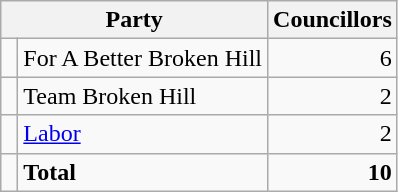<table class="wikitable">
<tr>
<th colspan="2">Party</th>
<th>Councillors</th>
</tr>
<tr>
<td> </td>
<td>For A Better Broken Hill</td>
<td align=right>6</td>
</tr>
<tr>
<td> </td>
<td>Team Broken Hill</td>
<td align=right>2</td>
</tr>
<tr>
<td> </td>
<td><a href='#'>Labor</a></td>
<td align=right>2</td>
</tr>
<tr>
<td></td>
<td><strong>Total</strong></td>
<td align=right><strong>10</strong></td>
</tr>
</table>
